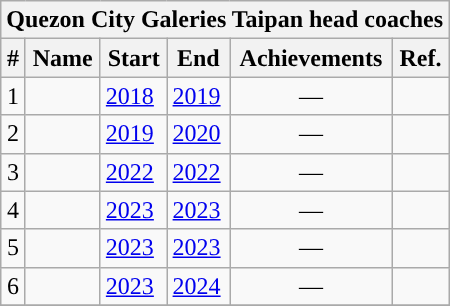<table class="wikitable sortable">
<tr>
<th colspan="6">Quezon City Galeries Taipan head coaches</th>
</tr>
<tr>
<th>#</th>
<th>Name</th>
<th>Start</th>
<th>End</th>
<th>Achievements</th>
<th>Ref.</th>
</tr>
<tr>
<td align=center>1</td>
<td></td>
<td><a href='#'>2018</a></td>
<td><a href='#'>2019</a></td>
<td align=center>—</td>
<td></td>
</tr>
<tr>
<td align=center>2</td>
<td></td>
<td><a href='#'>2019</a></td>
<td><a href='#'>2020</a></td>
<td align=center>—</td>
<td></td>
</tr>
<tr>
<td align=center>3</td>
<td></td>
<td><a href='#'>2022</a></td>
<td><a href='#'>2022</a></td>
<td align=center>—</td>
<td></td>
</tr>
<tr>
<td align=center>4</td>
<td></td>
<td><a href='#'>2023</a></td>
<td><a href='#'>2023</a></td>
<td align=center>—</td>
<td></td>
</tr>
<tr>
<td align=center>5</td>
<td></td>
<td><a href='#'>2023</a></td>
<td><a href='#'>2023</a></td>
<td align=center>—</td>
<td></td>
</tr>
<tr>
<td align=center>6</td>
<td></td>
<td><a href='#'>2023</a></td>
<td><a href='#'>2024</a></td>
<td align=center>—</td>
<td></td>
</tr>
<tr>
</tr>
</table>
